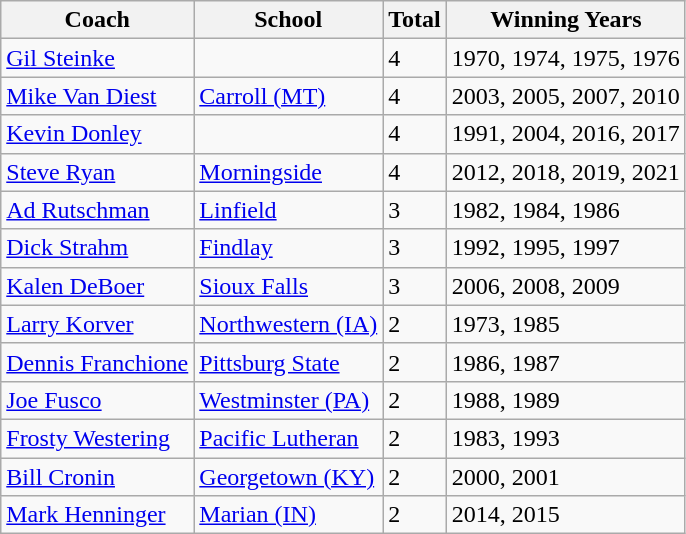<table class="wikitable">
<tr>
<th>Coach</th>
<th>School</th>
<th>Total</th>
<th>Winning Years</th>
</tr>
<tr>
<td><a href='#'>Gil Steinke</a></td>
<td></td>
<td>4</td>
<td>1970, 1974, 1975, 1976</td>
</tr>
<tr>
<td><a href='#'>Mike Van Diest</a></td>
<td><a href='#'>Carroll (MT)</a></td>
<td>4</td>
<td>2003, 2005, 2007, 2010</td>
</tr>
<tr>
<td><a href='#'>Kevin Donley</a></td>
<td></td>
<td>4</td>
<td>1991, 2004, 2016, 2017</td>
</tr>
<tr>
<td><a href='#'>Steve Ryan</a></td>
<td><a href='#'>Morningside</a></td>
<td>4</td>
<td>2012, 2018, 2019, 2021</td>
</tr>
<tr>
<td><a href='#'>Ad Rutschman</a></td>
<td><a href='#'>Linfield</a></td>
<td>3</td>
<td>1982, 1984, 1986</td>
</tr>
<tr>
<td><a href='#'>Dick Strahm</a></td>
<td><a href='#'>Findlay</a></td>
<td>3</td>
<td>1992, 1995, 1997</td>
</tr>
<tr>
<td><a href='#'>Kalen DeBoer</a></td>
<td><a href='#'>Sioux Falls</a></td>
<td>3</td>
<td>2006, 2008, 2009</td>
</tr>
<tr>
<td><a href='#'>Larry Korver</a></td>
<td><a href='#'>Northwestern (IA)</a></td>
<td>2</td>
<td>1973, 1985</td>
</tr>
<tr>
<td><a href='#'>Dennis Franchione</a></td>
<td><a href='#'>Pittsburg State</a></td>
<td>2</td>
<td>1986, 1987</td>
</tr>
<tr>
<td><a href='#'>Joe Fusco</a></td>
<td><a href='#'>Westminster (PA)</a></td>
<td>2</td>
<td>1988, 1989</td>
</tr>
<tr>
<td><a href='#'>Frosty Westering</a></td>
<td><a href='#'>Pacific Lutheran</a></td>
<td>2</td>
<td>1983, 1993</td>
</tr>
<tr>
<td><a href='#'>Bill Cronin</a></td>
<td><a href='#'>Georgetown (KY)</a></td>
<td>2</td>
<td>2000, 2001</td>
</tr>
<tr>
<td><a href='#'>Mark Henninger</a></td>
<td><a href='#'>Marian (IN)</a></td>
<td>2</td>
<td>2014, 2015</td>
</tr>
</table>
